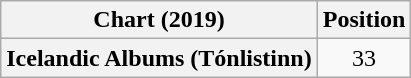<table class="wikitable plainrowheaders" style="text-align:center;">
<tr>
<th>Chart (2019)</th>
<th>Position</th>
</tr>
<tr>
<th scope="row">Icelandic Albums (Tónlistinn)</th>
<td>33</td>
</tr>
</table>
